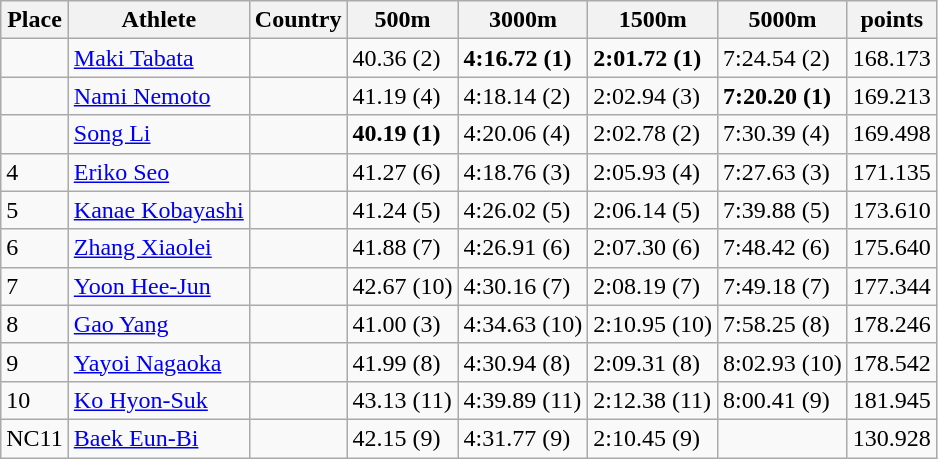<table class="wikitable">
<tr>
<th>Place</th>
<th>Athlete</th>
<th>Country</th>
<th>500m</th>
<th>3000m</th>
<th>1500m</th>
<th>5000m</th>
<th>points</th>
</tr>
<tr>
<td></td>
<td><a href='#'>Maki Tabata</a></td>
<td></td>
<td>40.36 (2)</td>
<td><strong>4:16.72 (1)</strong></td>
<td><strong>2:01.72 (1)</strong></td>
<td>7:24.54 (2)</td>
<td>168.173</td>
</tr>
<tr>
<td></td>
<td><a href='#'>Nami Nemoto</a></td>
<td></td>
<td>41.19 (4)</td>
<td>4:18.14 (2)</td>
<td>2:02.94 (3)</td>
<td><strong>7:20.20 (1)</strong></td>
<td>169.213</td>
</tr>
<tr>
<td></td>
<td><a href='#'>Song Li</a></td>
<td></td>
<td><strong>40.19 (1)</strong></td>
<td>4:20.06 (4)</td>
<td>2:02.78 (2)</td>
<td>7:30.39 (4)</td>
<td>169.498</td>
</tr>
<tr>
<td>4</td>
<td><a href='#'>Eriko Seo</a></td>
<td></td>
<td>41.27 (6)</td>
<td>4:18.76 (3)</td>
<td>2:05.93 (4)</td>
<td>7:27.63 (3)</td>
<td>171.135</td>
</tr>
<tr>
<td>5</td>
<td><a href='#'>Kanae Kobayashi</a></td>
<td></td>
<td>41.24 (5)</td>
<td>4:26.02 (5)</td>
<td>2:06.14 (5)</td>
<td>7:39.88 (5)</td>
<td>173.610</td>
</tr>
<tr>
<td>6</td>
<td><a href='#'>Zhang Xiaolei</a></td>
<td></td>
<td>41.88 (7)</td>
<td>4:26.91 (6)</td>
<td>2:07.30 (6)</td>
<td>7:48.42 (6)</td>
<td>175.640</td>
</tr>
<tr>
<td>7</td>
<td><a href='#'>Yoon Hee-Jun</a></td>
<td></td>
<td>42.67 (10)</td>
<td>4:30.16 (7)</td>
<td>2:08.19 (7)</td>
<td>7:49.18 (7)</td>
<td>177.344</td>
</tr>
<tr>
<td>8</td>
<td><a href='#'>Gao Yang</a></td>
<td></td>
<td>41.00 (3)</td>
<td>4:34.63 (10)</td>
<td>2:10.95 (10)</td>
<td>7:58.25 (8)</td>
<td>178.246</td>
</tr>
<tr>
<td>9</td>
<td><a href='#'>Yayoi Nagaoka</a></td>
<td></td>
<td>41.99 (8)</td>
<td>4:30.94 (8)</td>
<td>2:09.31 (8)</td>
<td>8:02.93 (10)</td>
<td>178.542</td>
</tr>
<tr>
<td>10</td>
<td><a href='#'>Ko Hyon-Suk</a></td>
<td></td>
<td>43.13 (11)</td>
<td>4:39.89 (11)</td>
<td>2:12.38 (11)</td>
<td>8:00.41 (9)</td>
<td>181.945</td>
</tr>
<tr>
<td>NC11</td>
<td><a href='#'>Baek Eun-Bi</a></td>
<td></td>
<td>42.15 (9)</td>
<td>4:31.77 (9)</td>
<td>2:10.45 (9)</td>
<td></td>
<td>130.928</td>
</tr>
</table>
